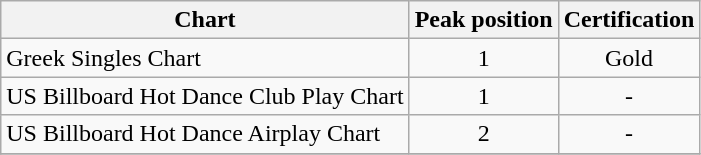<table class="wikitable">
<tr>
<th align="left">Chart</th>
<th align="left">Peak position</th>
<th align="left">Certification</th>
</tr>
<tr>
<td align="left">Greek Singles Chart</td>
<td align="center">1</td>
<td align="center">Gold</td>
</tr>
<tr>
<td align="left">US Billboard Hot Dance Club Play Chart</td>
<td align="center">1</td>
<td align="center">-</td>
</tr>
<tr>
<td align="left">US Billboard Hot Dance Airplay Chart</td>
<td align="center">2</td>
<td align="center">-</td>
</tr>
<tr>
</tr>
</table>
